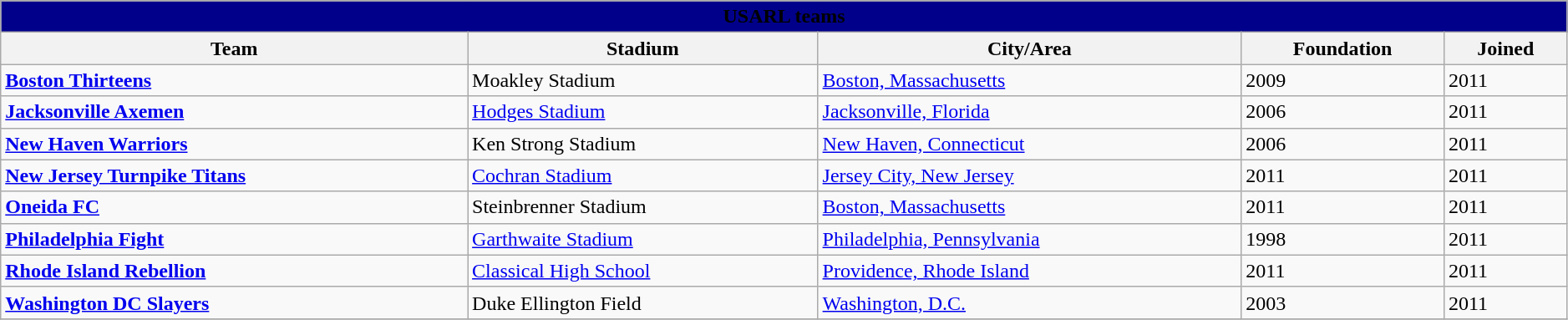<table class="wikitable" style="width: 99%">
<tr>
</tr>
<tr>
<td bgcolor=darkblue align="center" colspan="5"><strong><span>USARL teams</span></strong></td>
</tr>
<tr>
<th>Team</th>
<th>Stadium</th>
<th>City/Area</th>
<th>Foundation</th>
<th>Joined</th>
</tr>
<tr>
<td><strong><a href='#'>Boston Thirteens</a></strong></td>
<td>Moakley Stadium</td>
<td><a href='#'>Boston, Massachusetts</a></td>
<td>2009</td>
<td>2011</td>
</tr>
<tr>
<td><strong><a href='#'>Jacksonville Axemen</a></strong></td>
<td><a href='#'>Hodges Stadium</a></td>
<td><a href='#'>Jacksonville, Florida</a></td>
<td>2006</td>
<td>2011</td>
</tr>
<tr>
<td><strong><a href='#'>New Haven Warriors</a></strong></td>
<td>Ken Strong Stadium</td>
<td><a href='#'>New Haven, Connecticut</a></td>
<td>2006</td>
<td>2011</td>
</tr>
<tr>
<td><strong><a href='#'>New Jersey Turnpike Titans</a></strong></td>
<td><a href='#'>Cochran Stadium</a></td>
<td><a href='#'>Jersey City, New Jersey</a></td>
<td>2011</td>
<td>2011</td>
</tr>
<tr>
<td><strong><a href='#'>Oneida FC</a></strong></td>
<td>Steinbrenner Stadium</td>
<td><a href='#'>Boston, Massachusetts</a></td>
<td>2011</td>
<td>2011</td>
</tr>
<tr>
<td><strong><a href='#'>Philadelphia Fight</a></strong></td>
<td><a href='#'>Garthwaite Stadium</a></td>
<td><a href='#'>Philadelphia, Pennsylvania</a></td>
<td>1998</td>
<td>2011</td>
</tr>
<tr>
<td><strong><a href='#'>Rhode Island Rebellion</a></strong></td>
<td><a href='#'>Classical High School</a></td>
<td><a href='#'>Providence, Rhode Island</a></td>
<td>2011</td>
<td>2011</td>
</tr>
<tr>
<td><strong><a href='#'>Washington DC Slayers</a></strong></td>
<td>Duke Ellington Field</td>
<td><a href='#'>Washington, D.C.</a></td>
<td>2003</td>
<td>2011</td>
</tr>
<tr>
</tr>
</table>
